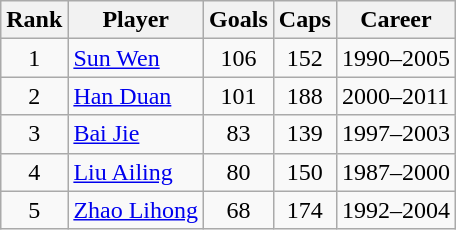<table class="wikitable sortable">
<tr>
<th>Rank</th>
<th>Player</th>
<th>Goals</th>
<th>Caps</th>
<th>Career</th>
</tr>
<tr>
<td align=center>1</td>
<td><a href='#'>Sun Wen</a></td>
<td align=center>106</td>
<td align=center>152</td>
<td>1990–2005</td>
</tr>
<tr>
<td align=center>2</td>
<td><a href='#'>Han Duan</a></td>
<td align=center>101</td>
<td align=center>188</td>
<td>2000–2011</td>
</tr>
<tr>
<td align=center>3</td>
<td><a href='#'>Bai Jie</a></td>
<td align=center>83</td>
<td align=center>139</td>
<td>1997–2003</td>
</tr>
<tr>
<td align=center>4</td>
<td><a href='#'>Liu Ailing</a></td>
<td align=center>80</td>
<td align=center>150</td>
<td>1987–2000</td>
</tr>
<tr>
<td align=center>5</td>
<td><a href='#'>Zhao Lihong</a></td>
<td align=center>68</td>
<td align=center>174</td>
<td>1992–2004<br></td>
</tr>
</table>
